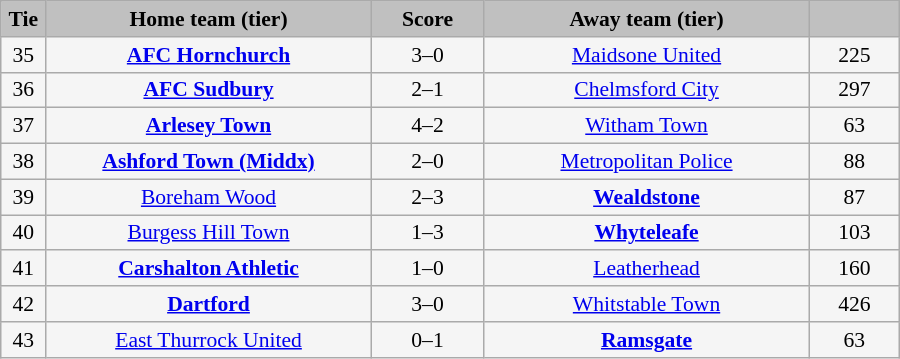<table class="wikitable" style="width: 600px; background:WhiteSmoke; text-align:center; font-size:90%">
<tr>
<td scope="col" style="width:  5.00%; background:silver;"><strong>Tie</strong></td>
<td scope="col" style="width: 36.25%; background:silver;"><strong>Home team (tier)</strong></td>
<td scope="col" style="width: 12.50%; background:silver;"><strong>Score</strong></td>
<td scope="col" style="width: 36.25%; background:silver;"><strong>Away team (tier)</strong></td>
<td scope="col" style="width: 10.00%; background:silver;"><strong></strong></td>
</tr>
<tr>
<td>35</td>
<td><strong><a href='#'>AFC Hornchurch</a></strong></td>
<td>3–0</td>
<td><a href='#'>Maidsone United</a></td>
<td>225</td>
</tr>
<tr>
<td>36</td>
<td><strong><a href='#'>AFC Sudbury</a></strong></td>
<td>2–1</td>
<td><a href='#'>Chelmsford City</a></td>
<td>297</td>
</tr>
<tr>
<td>37</td>
<td><strong><a href='#'>Arlesey Town</a></strong></td>
<td>4–2</td>
<td><a href='#'>Witham Town</a></td>
<td>63</td>
</tr>
<tr>
<td>38</td>
<td><strong><a href='#'>Ashford Town (Middx)</a></strong></td>
<td>2–0</td>
<td><a href='#'>Metropolitan Police</a></td>
<td>88</td>
</tr>
<tr>
<td>39</td>
<td><a href='#'>Boreham Wood</a></td>
<td>2–3</td>
<td><strong><a href='#'>Wealdstone</a></strong></td>
<td>87</td>
</tr>
<tr>
<td>40</td>
<td><a href='#'>Burgess Hill Town</a></td>
<td>1–3</td>
<td><strong><a href='#'>Whyteleafe</a></strong></td>
<td>103</td>
</tr>
<tr>
<td>41</td>
<td><strong><a href='#'>Carshalton Athletic</a></strong></td>
<td>1–0</td>
<td><a href='#'>Leatherhead</a></td>
<td>160</td>
</tr>
<tr>
<td>42</td>
<td><strong><a href='#'>Dartford</a></strong></td>
<td>3–0</td>
<td><a href='#'>Whitstable Town</a></td>
<td>426</td>
</tr>
<tr>
<td>43</td>
<td><a href='#'>East Thurrock United</a></td>
<td>0–1</td>
<td><strong><a href='#'>Ramsgate</a></strong></td>
<td>63</td>
</tr>
</table>
